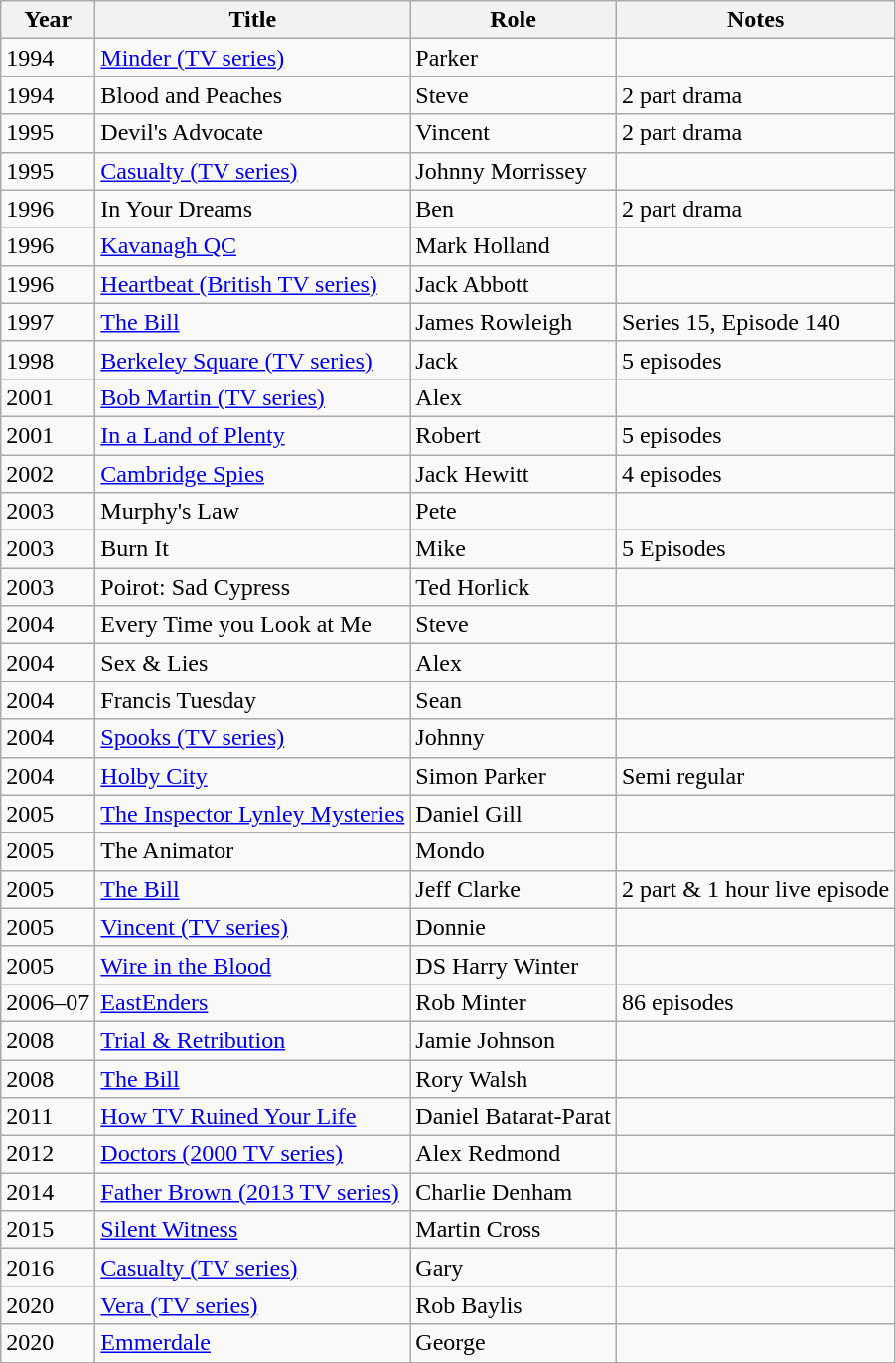<table class="wikitable">
<tr>
<th>Year</th>
<th>Title</th>
<th>Role</th>
<th>Notes</th>
</tr>
<tr>
<td>1994</td>
<td><a href='#'>Minder (TV series)</a></td>
<td>Parker</td>
<td></td>
</tr>
<tr>
<td>1994</td>
<td>Blood and Peaches</td>
<td>Steve</td>
<td>2 part drama</td>
</tr>
<tr>
<td>1995</td>
<td>Devil's Advocate</td>
<td>Vincent</td>
<td>2 part drama</td>
</tr>
<tr>
<td>1995</td>
<td><a href='#'>Casualty (TV series)</a></td>
<td>Johnny Morrissey</td>
<td></td>
</tr>
<tr>
<td>1996</td>
<td>In Your Dreams</td>
<td>Ben</td>
<td>2 part drama</td>
</tr>
<tr>
<td>1996</td>
<td><a href='#'>Kavanagh QC</a></td>
<td>Mark Holland</td>
<td></td>
</tr>
<tr>
<td>1996</td>
<td><a href='#'>Heartbeat (British TV series)</a></td>
<td>Jack Abbott</td>
<td></td>
</tr>
<tr>
<td>1997</td>
<td><a href='#'>The Bill</a></td>
<td>James Rowleigh</td>
<td>Series 15, Episode 140</td>
</tr>
<tr>
<td>1998</td>
<td><a href='#'>Berkeley Square (TV series)</a></td>
<td>Jack</td>
<td>5 episodes</td>
</tr>
<tr>
<td>2001</td>
<td><a href='#'>Bob Martin (TV series)</a></td>
<td>Alex</td>
<td></td>
</tr>
<tr>
<td>2001</td>
<td><a href='#'>In a Land of Plenty</a></td>
<td>Robert</td>
<td>5 episodes</td>
</tr>
<tr>
<td>2002</td>
<td><a href='#'>Cambridge Spies</a></td>
<td>Jack Hewitt</td>
<td>4 episodes</td>
</tr>
<tr>
<td>2003</td>
<td>Murphy's Law</td>
<td>Pete</td>
<td></td>
</tr>
<tr>
<td>2003</td>
<td>Burn It</td>
<td>Mike</td>
<td>5 Episodes</td>
</tr>
<tr>
<td>2003</td>
<td>Poirot: Sad Cypress</td>
<td>Ted Horlick</td>
<td></td>
</tr>
<tr>
<td>2004</td>
<td>Every Time you Look at Me</td>
<td>Steve</td>
<td></td>
</tr>
<tr>
<td>2004</td>
<td>Sex & Lies</td>
<td>Alex</td>
<td></td>
</tr>
<tr>
<td>2004</td>
<td>Francis Tuesday</td>
<td>Sean</td>
<td></td>
</tr>
<tr>
<td>2004</td>
<td><a href='#'>Spooks (TV series)</a></td>
<td>Johnny</td>
<td></td>
</tr>
<tr>
<td>2004</td>
<td><a href='#'>Holby City</a></td>
<td>Simon Parker</td>
<td>Semi regular</td>
</tr>
<tr>
<td>2005</td>
<td><a href='#'>The Inspector Lynley Mysteries</a></td>
<td>Daniel Gill</td>
<td></td>
</tr>
<tr>
<td>2005</td>
<td>The Animator</td>
<td>Mondo</td>
<td></td>
</tr>
<tr>
<td>2005</td>
<td><a href='#'>The Bill</a></td>
<td>Jeff Clarke</td>
<td>2 part & 1 hour live episode</td>
</tr>
<tr>
<td>2005</td>
<td><a href='#'>Vincent (TV series)</a></td>
<td>Donnie</td>
<td></td>
</tr>
<tr>
<td>2005</td>
<td><a href='#'>Wire in the Blood</a></td>
<td>DS Harry Winter</td>
<td></td>
</tr>
<tr>
<td>2006–07</td>
<td><a href='#'>EastEnders</a></td>
<td>Rob Minter</td>
<td>86 episodes</td>
</tr>
<tr>
<td>2008</td>
<td><a href='#'>Trial & Retribution</a></td>
<td>Jamie Johnson</td>
<td></td>
</tr>
<tr>
<td>2008</td>
<td><a href='#'>The Bill</a></td>
<td>Rory Walsh</td>
<td></td>
</tr>
<tr>
<td>2011</td>
<td><a href='#'>How TV Ruined Your Life</a></td>
<td>Daniel Batarat-Parat</td>
<td></td>
</tr>
<tr>
<td>2012</td>
<td><a href='#'>Doctors (2000 TV series)</a></td>
<td>Alex Redmond</td>
<td></td>
</tr>
<tr>
<td>2014</td>
<td><a href='#'>Father Brown (2013 TV series)</a></td>
<td>Charlie Denham</td>
<td></td>
</tr>
<tr>
<td>2015</td>
<td><a href='#'>Silent Witness</a></td>
<td>Martin Cross</td>
<td></td>
</tr>
<tr>
<td>2016</td>
<td><a href='#'>Casualty (TV series)</a></td>
<td>Gary</td>
<td></td>
</tr>
<tr>
<td>2020</td>
<td><a href='#'>Vera (TV series)</a></td>
<td>Rob Baylis</td>
<td></td>
</tr>
<tr>
<td>2020</td>
<td><a href='#'>Emmerdale</a></td>
<td>George</td>
<td></td>
</tr>
</table>
